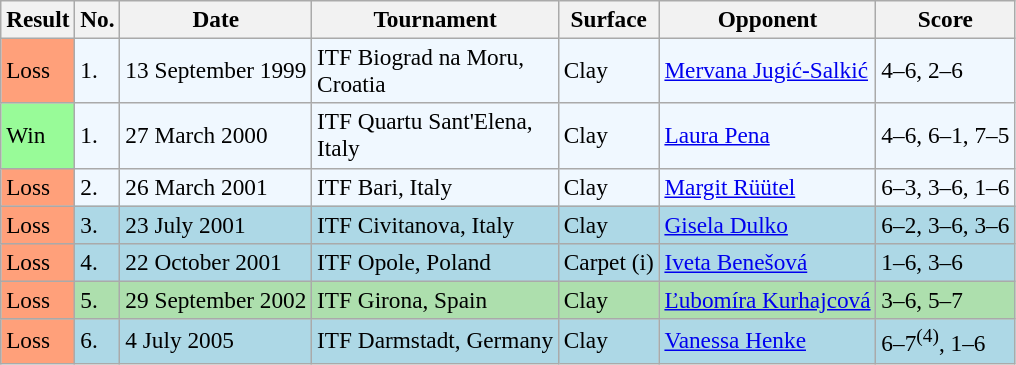<table class="sortable wikitable" style=font-size:97%>
<tr>
<th>Result</th>
<th class="unsortable">No.</th>
<th>Date</th>
<th>Tournament</th>
<th>Surface</th>
<th>Opponent</th>
<th class="unsortable">Score</th>
</tr>
<tr style="background:#f0f8ff;">
<td style="background:#ffa07a;">Loss</td>
<td>1.</td>
<td>13 September 1999</td>
<td>ITF Biograd na Moru, <br>Croatia</td>
<td>Clay</td>
<td> <a href='#'>Mervana Jugić-Salkić</a></td>
<td>4–6, 2–6</td>
</tr>
<tr style="background:#f0f8ff;">
<td style="background:#98fb98;">Win</td>
<td>1.</td>
<td>27 March 2000</td>
<td>ITF Quartu Sant'Elena, <br>Italy</td>
<td>Clay</td>
<td> <a href='#'>Laura Pena</a></td>
<td>4–6, 6–1, 7–5</td>
</tr>
<tr style="background:#f0f8ff;">
<td style="background:#ffa07a;">Loss</td>
<td>2.</td>
<td>26 March 2001</td>
<td>ITF Bari, Italy</td>
<td>Clay</td>
<td> <a href='#'>Margit Rüütel</a></td>
<td>6–3, 3–6, 1–6</td>
</tr>
<tr style="background:lightblue;">
<td style="background:#ffa07a;">Loss</td>
<td>3.</td>
<td>23 July 2001</td>
<td>ITF Civitanova, Italy</td>
<td>Clay</td>
<td> <a href='#'>Gisela Dulko</a></td>
<td>6–2, 3–6, 3–6</td>
</tr>
<tr style="background:lightblue;">
<td style="background:#ffa07a;">Loss</td>
<td>4.</td>
<td>22 October 2001</td>
<td>ITF Opole, Poland</td>
<td>Carpet (i)</td>
<td> <a href='#'>Iveta Benešová</a></td>
<td>1–6, 3–6</td>
</tr>
<tr style="background:#addfad;">
<td style="background:#ffa07a;">Loss</td>
<td>5.</td>
<td>29 September 2002</td>
<td>ITF Girona, Spain</td>
<td>Clay</td>
<td> <a href='#'>Ľubomíra Kurhajcová</a></td>
<td>3–6, 5–7</td>
</tr>
<tr style="background:lightblue;">
<td style="background:#ffa07a;">Loss</td>
<td>6.</td>
<td>4 July 2005</td>
<td>ITF Darmstadt, Germany</td>
<td>Clay</td>
<td> <a href='#'>Vanessa Henke</a></td>
<td>6–7<sup>(4)</sup>, 1–6</td>
</tr>
</table>
